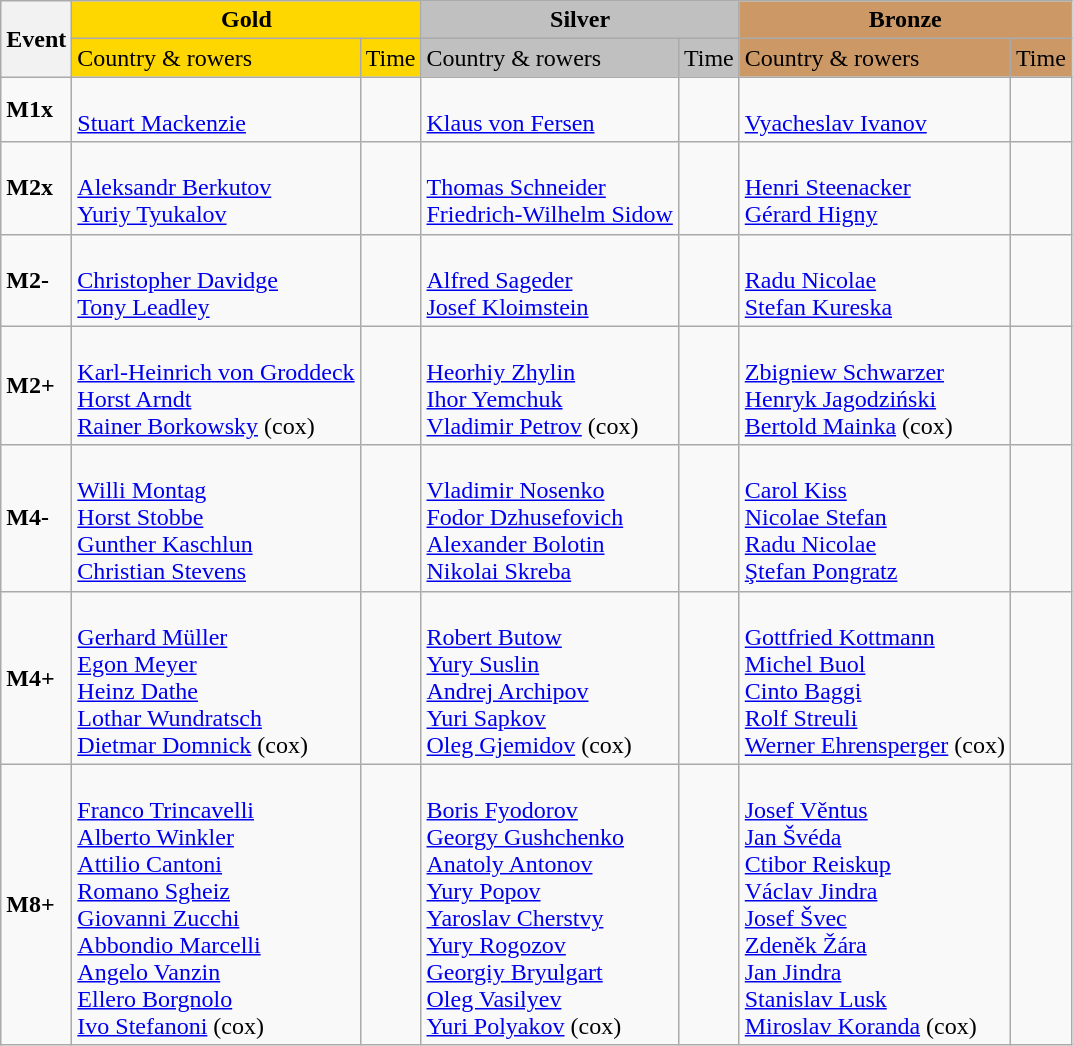<table class="wikitable">
<tr>
<th rowspan="2">Event</th>
<th colspan="2" style="background:gold;">Gold</th>
<th colspan="2" style="background:silver;">Silver</th>
<th colspan="2" style="background:#c96;">Bronze</th>
</tr>
<tr>
<td style="background:gold;">Country & rowers</td>
<td style="background:gold;">Time</td>
<td style="background:silver;">Country & rowers</td>
<td style="background:silver;">Time</td>
<td style="background:#c96;">Country & rowers</td>
<td style="background:#c96;">Time</td>
</tr>
<tr>
<td><strong>M1x</strong></td>
<td> <br> <a href='#'>Stuart Mackenzie</a></td>
<td></td>
<td> <br> <a href='#'>Klaus von Fersen</a></td>
<td></td>
<td> <br> <a href='#'>Vyacheslav Ivanov</a></td>
<td></td>
</tr>
<tr>
<td><strong>M2x</strong></td>
<td> <br> <a href='#'>Aleksandr Berkutov</a> <br> <a href='#'>Yuriy Tyukalov</a></td>
<td></td>
<td> <br> <a href='#'>Thomas Schneider</a> <br> <a href='#'>Friedrich-Wilhelm Sidow</a></td>
<td></td>
<td> <br> <a href='#'>Henri Steenacker</a> <br> <a href='#'>Gérard Higny</a></td>
<td></td>
</tr>
<tr>
<td><strong>M2-</strong></td>
<td> <br> <a href='#'>Christopher Davidge</a> <br> <a href='#'>Tony Leadley</a></td>
<td></td>
<td> <br> <a href='#'>Alfred Sageder</a> <br> <a href='#'>Josef Kloimstein</a></td>
<td></td>
<td> <br> <a href='#'>Radu Nicolae</a> <br> <a href='#'>Stefan Kureska</a></td>
<td></td>
</tr>
<tr>
<td><strong>M2+</strong></td>
<td> <br> <a href='#'>Karl-Heinrich von Groddeck</a> <br> <a href='#'>Horst Arndt</a> <br> <a href='#'>Rainer Borkowsky</a> (cox)</td>
<td></td>
<td> <br> <a href='#'>Heorhiy Zhylin</a> <br> <a href='#'>Ihor Yemchuk</a> <br> <a href='#'>Vladimir Petrov</a> (cox)</td>
<td></td>
<td> <br> <a href='#'>Zbigniew Schwarzer</a> <br> <a href='#'>Henryk Jagodziński</a> <br> <a href='#'>Bertold Mainka</a> (cox)</td>
<td></td>
</tr>
<tr>
<td><strong>M4-</strong></td>
<td> <br> <a href='#'>Willi Montag</a> <br> <a href='#'>Horst Stobbe</a> <br> <a href='#'>Gunther Kaschlun</a> <br> <a href='#'>Christian Stevens</a></td>
<td></td>
<td> <br> <a href='#'>Vladimir Nosenko</a> <br> <a href='#'>Fodor Dzhusefovich</a> <br> <a href='#'>Alexander Bolotin</a> <br> <a href='#'>Nikolai Skreba</a></td>
<td></td>
<td> <br> <a href='#'>Carol Kiss</a> <br> <a href='#'>Nicolae Stefan</a> <br> <a href='#'>Radu Nicolae</a> <br> <a href='#'>Ştefan Pongratz</a></td>
<td></td>
</tr>
<tr>
<td><strong>M4+</strong></td>
<td> <br> <a href='#'>Gerhard Müller</a> <br> <a href='#'>Egon Meyer</a> <br> <a href='#'>Heinz Dathe</a> <br> <a href='#'>Lothar Wundratsch</a> <br> <a href='#'>Dietmar Domnick</a> (cox)</td>
<td></td>
<td> <br> <a href='#'>Robert Butow</a> <br> <a href='#'>Yury Suslin</a> <br> <a href='#'>Andrej Archipov</a> <br> <a href='#'>Yuri Sapkov</a> <br> <a href='#'>Oleg Gjemidov</a> (cox)</td>
<td></td>
<td> <br> <a href='#'>Gottfried Kottmann</a> <br> <a href='#'>Michel Buol</a> <br> <a href='#'>Cinto Baggi</a> <br> <a href='#'>Rolf Streuli</a> <br> <a href='#'>Werner Ehrensperger</a> (cox)</td>
<td></td>
</tr>
<tr>
<td><strong>M8+</strong></td>
<td> <br> <a href='#'>Franco Trincavelli</a> <br> <a href='#'>Alberto Winkler</a> <br> <a href='#'>Attilio Cantoni</a> <br> <a href='#'>Romano Sgheiz</a> <br> <a href='#'>Giovanni Zucchi</a> <br> <a href='#'>Abbondio Marcelli</a> <br> <a href='#'>Angelo Vanzin</a> <br> <a href='#'>Ellero Borgnolo</a> <br> <a href='#'>Ivo Stefanoni</a> (cox)</td>
<td></td>
<td> <br> <a href='#'>Boris Fyodorov</a> <br> <a href='#'>Georgy Gushchenko</a> <br> <a href='#'>Anatoly Antonov</a> <br> <a href='#'>Yury Popov</a> <br> <a href='#'>Yaroslav Cherstvy</a> <br> <a href='#'>Yury Rogozov</a> <br> <a href='#'>Georgiy Bryulgart</a> <br> <a href='#'>Oleg Vasilyev</a> <br> <a href='#'>Yuri Polyakov</a> (cox)</td>
<td></td>
<td> <br> <a href='#'>Josef Věntus</a> <br> <a href='#'>Jan Švéda</a> <br> <a href='#'>Ctibor Reiskup</a> <br> <a href='#'>Václav Jindra</a> <br> <a href='#'>Josef Švec</a> <br> <a href='#'>Zdeněk Žára</a> <br> <a href='#'>Jan Jindra</a> <br> <a href='#'>Stanislav Lusk</a> <br> <a href='#'>Miroslav Koranda</a> (cox)</td>
<td></td>
</tr>
</table>
